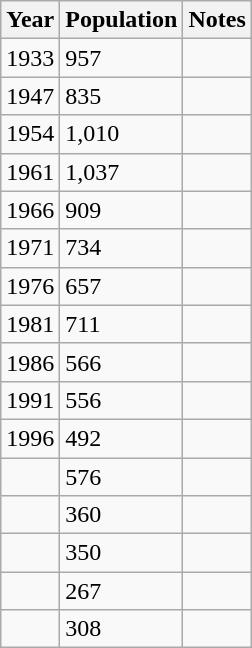<table class="wikitable">
<tr>
<th>Year</th>
<th>Population</th>
<th>Notes</th>
</tr>
<tr>
<td>1933</td>
<td>957</td>
<td></td>
</tr>
<tr>
<td>1947</td>
<td>835</td>
<td></td>
</tr>
<tr>
<td>1954</td>
<td>1,010</td>
<td></td>
</tr>
<tr>
<td>1961</td>
<td>1,037</td>
<td></td>
</tr>
<tr>
<td>1966</td>
<td>909</td>
<td></td>
</tr>
<tr>
<td>1971</td>
<td>734</td>
<td></td>
</tr>
<tr>
<td>1976</td>
<td>657</td>
<td></td>
</tr>
<tr>
<td>1981</td>
<td>711</td>
<td></td>
</tr>
<tr>
<td>1986</td>
<td>566</td>
<td></td>
</tr>
<tr>
<td>1991</td>
<td>556</td>
<td></td>
</tr>
<tr>
<td>1996</td>
<td>492</td>
<td></td>
</tr>
<tr>
<td></td>
<td>576</td>
<td></td>
</tr>
<tr>
<td></td>
<td>360</td>
<td></td>
</tr>
<tr>
<td></td>
<td>350</td>
<td></td>
</tr>
<tr>
<td></td>
<td>267</td>
<td></td>
</tr>
<tr>
<td></td>
<td>308</td>
<td></td>
</tr>
</table>
